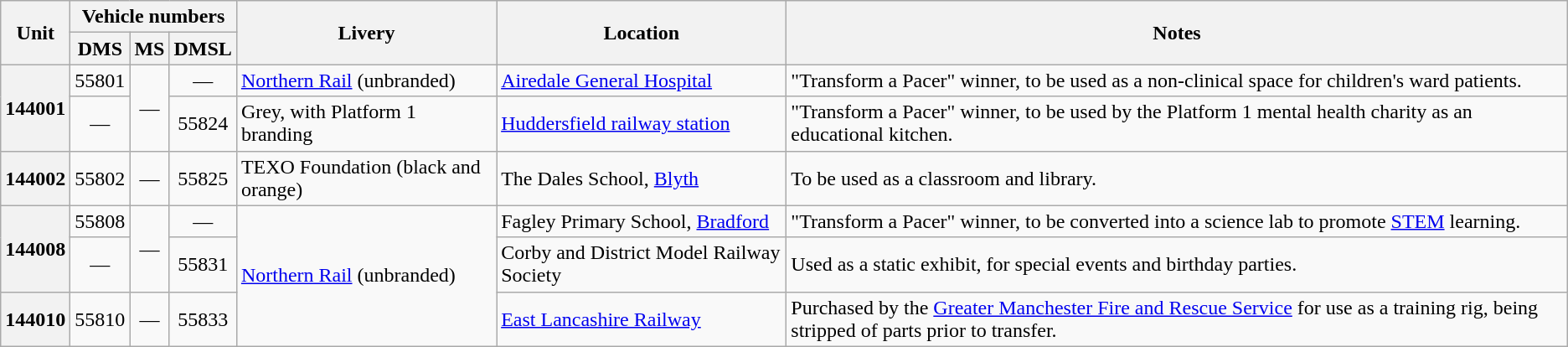<table class="wikitable">
<tr>
<th rowspan=2>Unit</th>
<th colspan=3>Vehicle numbers</th>
<th rowspan=2>Livery</th>
<th rowspan=2>Location</th>
<th rowspan=2>Notes</th>
</tr>
<tr>
<th>DMS</th>
<th>MS</th>
<th>DMSL</th>
</tr>
<tr>
<th rowspan=2>144001</th>
<td align=center>55801</td>
<td align=center rowspan=2>—</td>
<td align=center>—</td>
<td><a href='#'>Northern Rail</a> (unbranded)</td>
<td><a href='#'>Airedale General Hospital</a></td>
<td>"Transform a Pacer" winner, to be used as a non-clinical space for children's ward patients.</td>
</tr>
<tr>
<td align=center>—</td>
<td align=center>55824</td>
<td>Grey, with Platform 1 branding</td>
<td><a href='#'>Huddersfield railway station</a></td>
<td>"Transform a Pacer" winner, to be used by the Platform 1 mental health charity as an educational kitchen.</td>
</tr>
<tr>
<th>144002</th>
<td align=center>55802</td>
<td align=center>—</td>
<td align=center>55825</td>
<td>TEXO Foundation (black and orange)</td>
<td>The Dales School, <a href='#'>Blyth</a></td>
<td>To be used as a classroom and library.</td>
</tr>
<tr>
<th rowspan="2">144008</th>
<td align=center>55808</td>
<td align=center rowspan="2">—</td>
<td align=center>—</td>
<td rowspan="3"><a href='#'>Northern Rail</a> (unbranded)</td>
<td>Fagley Primary School, <a href='#'>Bradford</a></td>
<td>"Transform a Pacer" winner, to be converted into a science lab to promote <a href='#'>STEM</a> learning.</td>
</tr>
<tr>
<td align=center>—</td>
<td align=center>55831</td>
<td>Corby and District Model Railway Society</td>
<td>Used as a static exhibit, for special events and birthday parties.</td>
</tr>
<tr>
<th>144010</th>
<td align=center>55810</td>
<td align=center>—</td>
<td align=center>55833</td>
<td><a href='#'>East Lancashire Railway</a></td>
<td>Purchased by the <a href='#'>Greater Manchester Fire and Rescue Service</a> for use as a training rig, being stripped of parts prior to transfer.</td>
</tr>
</table>
